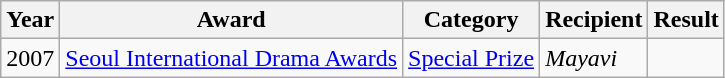<table class="wikitable">
<tr>
<th>Year</th>
<th>Award</th>
<th>Category</th>
<th>Recipient</th>
<th>Result</th>
</tr>
<tr>
<td>2007</td>
<td><a href='#'>Seoul International Drama Awards</a></td>
<td><a href='#'>Special Prize</a></td>
<td><em>Mayavi</em></td>
<td></td>
</tr>
</table>
